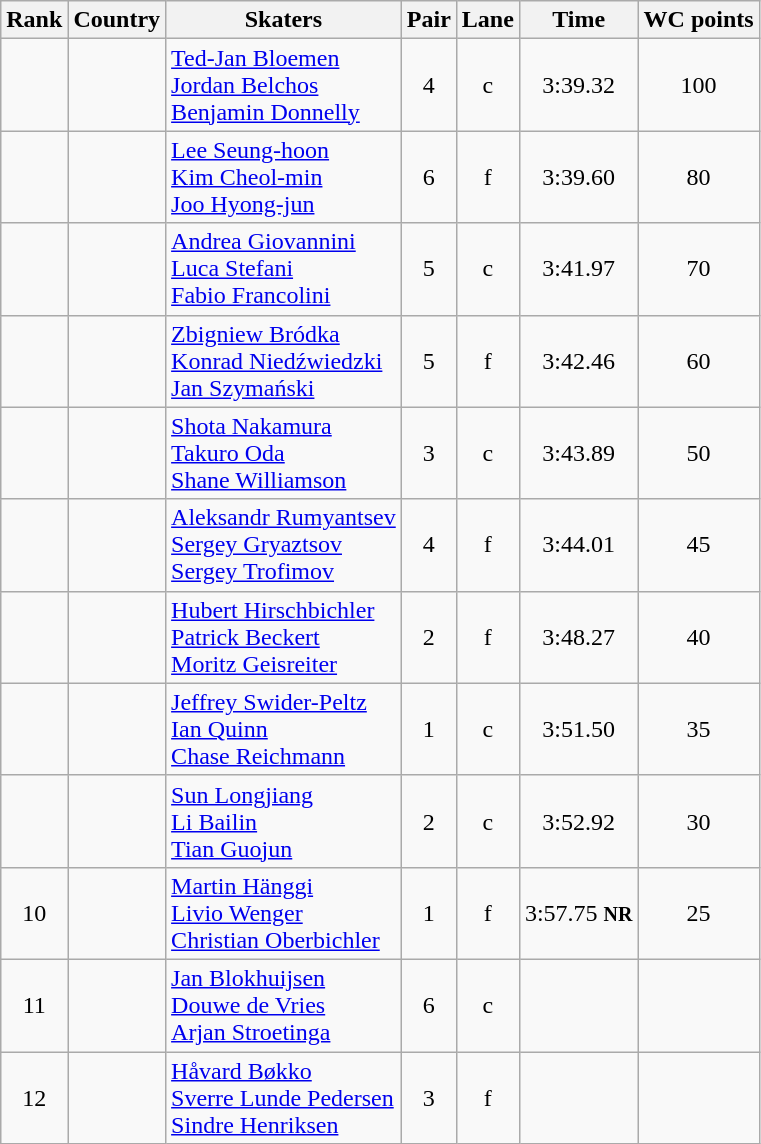<table class="wikitable sortable" style="text-align:center">
<tr>
<th>Rank</th>
<th>Country</th>
<th>Skaters</th>
<th>Pair</th>
<th>Lane</th>
<th>Time</th>
<th>WC points</th>
</tr>
<tr>
<td></td>
<td align=left></td>
<td align=left><a href='#'>Ted-Jan Bloemen</a><br><a href='#'>Jordan Belchos</a><br><a href='#'>Benjamin Donnelly</a></td>
<td>4</td>
<td>c</td>
<td>3:39.32</td>
<td>100</td>
</tr>
<tr>
<td></td>
<td align=left></td>
<td align=left><a href='#'>Lee Seung-hoon</a><br><a href='#'>Kim Cheol-min</a><br><a href='#'>Joo Hyong-jun</a></td>
<td>6</td>
<td>f</td>
<td>3:39.60</td>
<td>80</td>
</tr>
<tr>
<td></td>
<td align=left></td>
<td align=left><a href='#'>Andrea Giovannini</a><br><a href='#'>Luca Stefani</a><br><a href='#'>Fabio Francolini</a></td>
<td>5</td>
<td>c</td>
<td>3:41.97</td>
<td>70</td>
</tr>
<tr>
<td></td>
<td align=left></td>
<td align=left><a href='#'>Zbigniew Bródka</a><br><a href='#'>Konrad Niedźwiedzki</a><br><a href='#'>Jan Szymański</a></td>
<td>5</td>
<td>f</td>
<td>3:42.46</td>
<td>60</td>
</tr>
<tr>
<td></td>
<td align=left></td>
<td align=left><a href='#'>Shota Nakamura</a><br><a href='#'>Takuro Oda</a><br><a href='#'>Shane Williamson</a></td>
<td>3</td>
<td>c</td>
<td>3:43.89</td>
<td>50</td>
</tr>
<tr>
<td></td>
<td align=left></td>
<td align=left><a href='#'>Aleksandr Rumyantsev</a><br><a href='#'>Sergey Gryaztsov</a><br><a href='#'>Sergey Trofimov</a></td>
<td>4</td>
<td>f</td>
<td>3:44.01</td>
<td>45</td>
</tr>
<tr>
<td></td>
<td align=left></td>
<td align=left><a href='#'>Hubert Hirschbichler</a><br><a href='#'>Patrick Beckert</a><br><a href='#'>Moritz Geisreiter</a></td>
<td>2</td>
<td>f</td>
<td>3:48.27</td>
<td>40</td>
</tr>
<tr>
<td></td>
<td align=left></td>
<td align=left><a href='#'>Jeffrey Swider-Peltz</a><br><a href='#'>Ian Quinn</a><br><a href='#'>Chase Reichmann</a></td>
<td>1</td>
<td>c</td>
<td>3:51.50</td>
<td>35</td>
</tr>
<tr>
<td></td>
<td align=left></td>
<td align=left><a href='#'>Sun Longjiang</a><br><a href='#'>Li Bailin</a><br><a href='#'>Tian Guojun</a></td>
<td>2</td>
<td>c</td>
<td>3:52.92</td>
<td>30</td>
</tr>
<tr>
<td>10</td>
<td align=left></td>
<td align=left><a href='#'>Martin Hänggi</a><br><a href='#'>Livio Wenger</a><br><a href='#'>Christian Oberbichler</a></td>
<td>1</td>
<td>f</td>
<td>3:57.75 <strong><small>NR</small></strong></td>
<td>25</td>
</tr>
<tr>
<td>11</td>
<td align=left></td>
<td align=left><a href='#'>Jan Blokhuijsen</a><br><a href='#'>Douwe de Vries</a><br><a href='#'>Arjan Stroetinga</a></td>
<td>6</td>
<td>c</td>
<td></td>
<td></td>
</tr>
<tr>
<td>12</td>
<td align=left></td>
<td align=left><a href='#'>Håvard Bøkko</a><br><a href='#'>Sverre Lunde Pedersen</a><br><a href='#'>Sindre Henriksen</a></td>
<td>3</td>
<td>f</td>
<td></td>
<td></td>
</tr>
</table>
